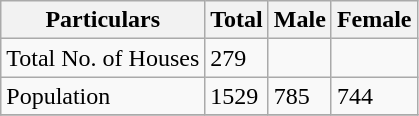<table class="wikitable sortable">
<tr>
<th>Particulars</th>
<th>Total</th>
<th>Male</th>
<th>Female</th>
</tr>
<tr>
<td>Total No. of Houses</td>
<td>279</td>
<td></td>
<td></td>
</tr>
<tr>
<td>Population</td>
<td>1529</td>
<td>785</td>
<td>744</td>
</tr>
<tr>
</tr>
</table>
